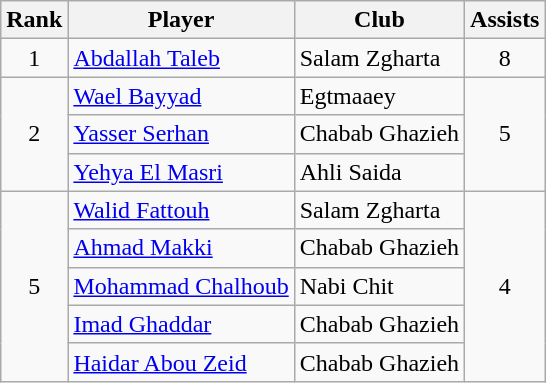<table class="wikitable" style="text-align:center">
<tr>
<th>Rank</th>
<th>Player</th>
<th>Club</th>
<th>Assists</th>
</tr>
<tr>
<td>1</td>
<td align="left"> <a href='#'>Abdallah Taleb</a></td>
<td align="left">Salam Zgharta</td>
<td>8</td>
</tr>
<tr>
<td rowspan="3">2</td>
<td align="left"> <a href='#'>Wael Bayyad</a></td>
<td align="left">Egtmaaey</td>
<td rowspan="3">5</td>
</tr>
<tr>
<td align="left"> <a href='#'>Yasser Serhan</a></td>
<td align="left">Chabab Ghazieh</td>
</tr>
<tr>
<td align="left"> <a href='#'>Yehya El Masri</a></td>
<td align="left">Ahli Saida</td>
</tr>
<tr>
<td rowspan="5">5</td>
<td align="left"> <a href='#'>Walid Fattouh</a></td>
<td align="left">Salam Zgharta</td>
<td rowspan="5">4</td>
</tr>
<tr>
<td align="left"> <a href='#'>Ahmad Makki</a></td>
<td align="left">Chabab Ghazieh</td>
</tr>
<tr>
<td align="left"> <a href='#'>Mohammad Chalhoub</a></td>
<td align="left">Nabi Chit</td>
</tr>
<tr>
<td align="left"> <a href='#'>Imad Ghaddar</a></td>
<td align="left">Chabab Ghazieh</td>
</tr>
<tr>
<td align="left"> <a href='#'>Haidar Abou Zeid</a></td>
<td align="left">Chabab Ghazieh</td>
</tr>
</table>
